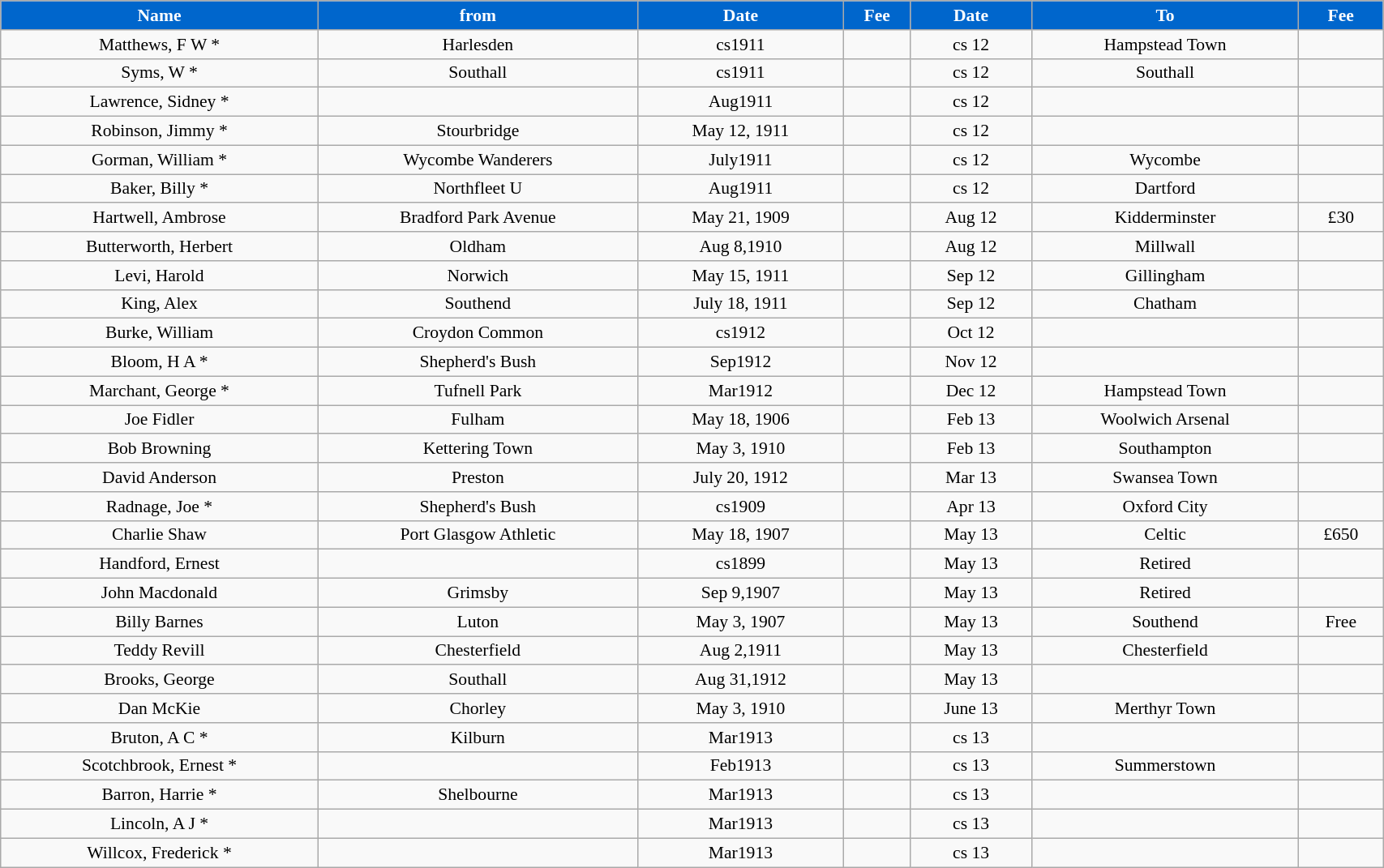<table class="wikitable" style="text-align:center; font-size:90%; width:90%;">
<tr>
<th style="background:#0066CC; color:#FFFFFF; text-align:center;"><strong>Name</strong></th>
<th style="background:#0066CC; color:#FFFFFF; text-align:center;">from</th>
<th style="background:#0066CC; color:#FFFFFF; text-align:center;"><strong>Date</strong></th>
<th style="background:#0066CC; color:#FFFFFF; text-align:center;"><strong>Fee</strong></th>
<th style="background:#0066CC; color:#FFFFFF; text-align:center;"><strong>Date</strong></th>
<th style="background:#0066CC; color:#FFFFFF; text-align:center;"><strong>To</strong></th>
<th style="background:#0066CC; color:#FFFFFF; text-align:center;"><strong>Fee</strong></th>
</tr>
<tr>
<td>Matthews, F W *</td>
<td>Harlesden</td>
<td>cs1911</td>
<td></td>
<td>cs 12</td>
<td>Hampstead Town</td>
<td></td>
</tr>
<tr>
<td>Syms, W *</td>
<td>Southall</td>
<td>cs1911</td>
<td></td>
<td>cs 12</td>
<td>Southall</td>
<td></td>
</tr>
<tr>
<td>Lawrence, Sidney *</td>
<td></td>
<td>Aug1911</td>
<td></td>
<td>cs 12</td>
<td></td>
<td></td>
</tr>
<tr>
<td>Robinson, Jimmy *</td>
<td>Stourbridge</td>
<td>May 12, 1911</td>
<td></td>
<td>cs 12</td>
<td></td>
<td></td>
</tr>
<tr>
<td>Gorman, William *</td>
<td>Wycombe Wanderers</td>
<td>July1911</td>
<td></td>
<td>cs 12</td>
<td>Wycombe</td>
<td></td>
</tr>
<tr>
<td>Baker, Billy *</td>
<td>Northfleet U</td>
<td>Aug1911</td>
<td></td>
<td>cs 12</td>
<td>Dartford</td>
<td></td>
</tr>
<tr>
<td>Hartwell, Ambrose</td>
<td>Bradford Park Avenue</td>
<td>May 21, 1909</td>
<td></td>
<td>Aug 12</td>
<td>Kidderminster</td>
<td>£30</td>
</tr>
<tr>
<td>Butterworth, Herbert</td>
<td>Oldham</td>
<td>Aug 8,1910</td>
<td></td>
<td>Aug 12</td>
<td>Millwall</td>
<td></td>
</tr>
<tr>
<td>Levi, Harold</td>
<td>Norwich</td>
<td>May 15, 1911</td>
<td></td>
<td>Sep 12</td>
<td>Gillingham</td>
<td></td>
</tr>
<tr>
<td>King, Alex</td>
<td>Southend</td>
<td>July 18, 1911</td>
<td></td>
<td>Sep 12</td>
<td>Chatham</td>
<td></td>
</tr>
<tr>
<td>Burke, William</td>
<td>Croydon Common</td>
<td>cs1912</td>
<td></td>
<td>Oct 12</td>
<td></td>
<td></td>
</tr>
<tr>
<td>Bloom, H A *</td>
<td>Shepherd's Bush</td>
<td>Sep1912</td>
<td></td>
<td>Nov 12</td>
<td></td>
<td></td>
</tr>
<tr>
<td>Marchant, George *</td>
<td>Tufnell Park</td>
<td>Mar1912</td>
<td></td>
<td>Dec 12</td>
<td>Hampstead Town</td>
<td></td>
</tr>
<tr>
<td>Joe Fidler</td>
<td>Fulham</td>
<td>May 18, 1906</td>
<td></td>
<td>Feb 13</td>
<td>Woolwich Arsenal</td>
<td></td>
</tr>
<tr>
<td>Bob Browning</td>
<td>Kettering Town</td>
<td>May 3, 1910</td>
<td></td>
<td>Feb 13</td>
<td>Southampton</td>
<td></td>
</tr>
<tr>
<td>David Anderson</td>
<td>Preston</td>
<td>July 20, 1912</td>
<td></td>
<td>Mar 13</td>
<td>Swansea Town</td>
<td></td>
</tr>
<tr>
<td>Radnage, Joe *</td>
<td>Shepherd's Bush</td>
<td>cs1909</td>
<td></td>
<td>Apr 13</td>
<td>Oxford City</td>
<td></td>
</tr>
<tr>
<td style="text-align: center;">Charlie Shaw</td>
<td style="text-align: center;">Port Glasgow Athletic</td>
<td style="text-align: center;">May 18, 1907</td>
<td style="text-align: center;"></td>
<td style="text-align: center;">May 13</td>
<td style="text-align: center;">Celtic</td>
<td style="text-align: center;">£650</td>
</tr>
<tr>
<td style="text-align: center;">Handford, Ernest</td>
<td style="text-align: center;"></td>
<td style="text-align: center;">cs1899</td>
<td style="text-align: center;"></td>
<td style="text-align: center;">May 13</td>
<td style="text-align: center;">Retired</td>
<td style="text-align: center;"></td>
</tr>
<tr>
<td style="text-align: center;">John Macdonald</td>
<td style="text-align: center;">Grimsby</td>
<td style="text-align: center;">Sep 9,1907</td>
<td style="text-align: center;"></td>
<td style="text-align: center;">May 13</td>
<td style="text-align: center;">Retired</td>
<td style="text-align: center;"></td>
</tr>
<tr>
<td style="text-align: center;">Billy Barnes</td>
<td style="text-align: center;">Luton</td>
<td style="text-align: center;">May 3, 1907</td>
<td style="text-align: center;"></td>
<td style="text-align: center;">May 13</td>
<td style="text-align: center;">Southend</td>
<td style="text-align: center;">Free</td>
</tr>
<tr>
<td>Teddy Revill</td>
<td>Chesterfield</td>
<td>Aug 2,1911</td>
<td></td>
<td>May 13</td>
<td>Chesterfield</td>
<td></td>
</tr>
<tr>
<td>Brooks, George</td>
<td>Southall</td>
<td>Aug 31,1912</td>
<td></td>
<td>May 13</td>
<td></td>
<td></td>
</tr>
<tr>
<td>Dan McKie</td>
<td>Chorley</td>
<td>May 3, 1910</td>
<td></td>
<td>June 13</td>
<td>Merthyr Town</td>
<td></td>
</tr>
<tr>
<td>Bruton, A C *</td>
<td>Kilburn</td>
<td>Mar1913</td>
<td></td>
<td>cs 13</td>
<td></td>
<td></td>
</tr>
<tr>
<td>Scotchbrook, Ernest *</td>
<td></td>
<td>Feb1913</td>
<td></td>
<td>cs 13</td>
<td>Summerstown</td>
<td></td>
</tr>
<tr>
<td>Barron, Harrie *</td>
<td>Shelbourne</td>
<td>Mar1913</td>
<td></td>
<td>cs 13</td>
<td></td>
<td></td>
</tr>
<tr>
<td>Lincoln, A J *</td>
<td></td>
<td>Mar1913</td>
<td></td>
<td>cs 13</td>
<td></td>
<td></td>
</tr>
<tr>
<td>Willcox, Frederick *</td>
<td></td>
<td>Mar1913</td>
<td></td>
<td>cs 13</td>
<td></td>
<td></td>
</tr>
</table>
